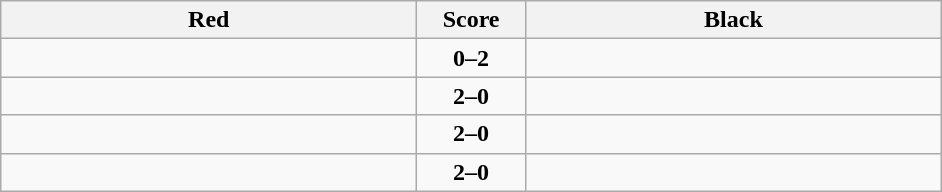<table class="wikitable" style="text-align: center;">
<tr>
<th align="right" width="270">Red</th>
<th width="65">Score</th>
<th align="left" width="270">Black</th>
</tr>
<tr>
<td align=left></td>
<td align=center><strong>0–2</strong></td>
<td align=left><strong></strong></td>
</tr>
<tr>
<td align=left><strong></strong></td>
<td align=center><strong>2–0</strong></td>
<td align=left></td>
</tr>
<tr>
<td align=left><strong></strong></td>
<td align=center><strong>2–0</strong></td>
<td align=left></td>
</tr>
<tr>
<td align=left><strong></strong></td>
<td align=center><strong>2–0</strong></td>
<td align=left></td>
</tr>
</table>
